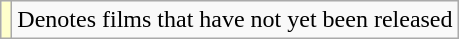<table class="wikitable">
<tr>
<td style="background:#ffc;"></td>
<td>Denotes films that have not yet been released</td>
</tr>
</table>
